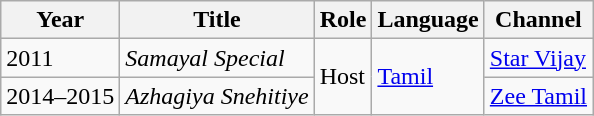<table class="wikitable">
<tr>
<th>Year</th>
<th>Title</th>
<th>Role</th>
<th>Language</th>
<th>Channel</th>
</tr>
<tr>
<td>2011</td>
<td><em>Samayal Special</em></td>
<td rowspan = "2">Host</td>
<td rowspan = "2"><a href='#'>Tamil</a></td>
<td><a href='#'>Star Vijay</a></td>
</tr>
<tr>
<td>2014–2015</td>
<td><em>Azhagiya Snehitiye</em></td>
<td><a href='#'>Zee Tamil</a></td>
</tr>
</table>
